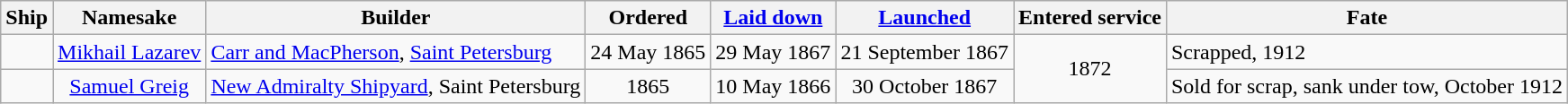<table class="wikitable">
<tr>
<th>Ship</th>
<th>Namesake</th>
<th>Builder</th>
<th>Ordered</th>
<th><a href='#'>Laid down</a></th>
<th><a href='#'>Launched</a></th>
<th>Entered service</th>
<th>Fate</th>
</tr>
<tr valign=middle>
<td></td>
<td align=center><a href='#'>Mikhail Lazarev</a></td>
<td><a href='#'>Carr and MacPherson</a>, <a href='#'>Saint Petersburg</a></td>
<td align=center>24 May 1865</td>
<td align=center>29 May 1867</td>
<td align=center>21 September 1867</td>
<td rowspan=2 align=center>1872</td>
<td>Scrapped, 1912</td>
</tr>
<tr>
<td></td>
<td align=center><a href='#'>Samuel Greig</a></td>
<td><a href='#'>New Admiralty Shipyard</a>, Saint Petersburg</td>
<td align=center>1865</td>
<td align=center>10 May 1866</td>
<td align=center>30 October 1867</td>
<td>Sold for scrap, sank under tow, October 1912</td>
</tr>
</table>
